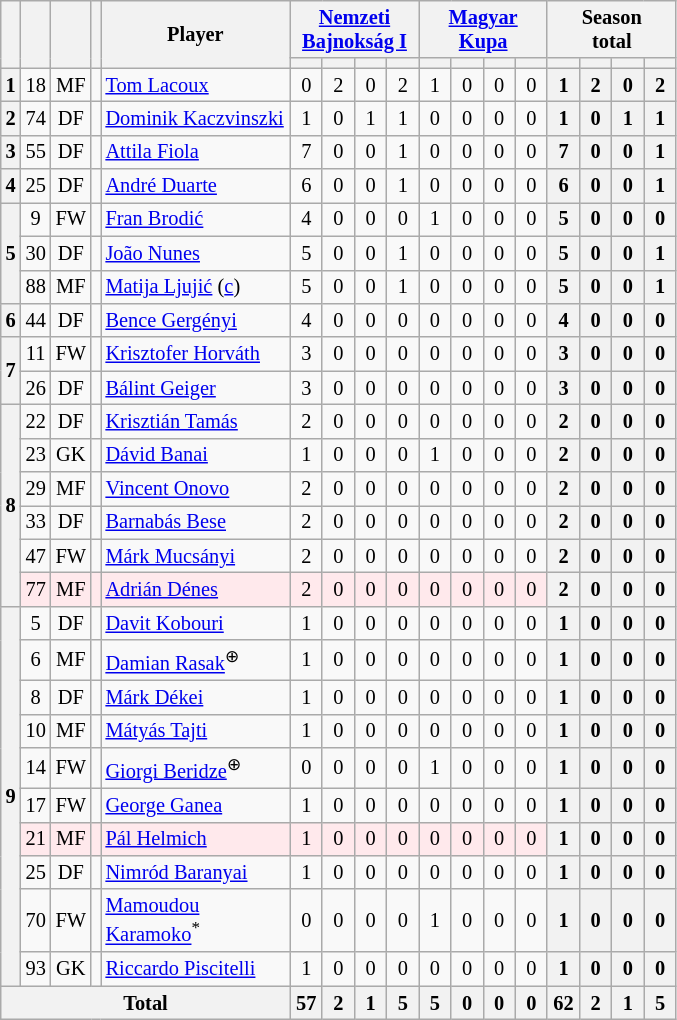<table class="wikitable sortable sticky-header-multi" style="text-align:center; font-size:85%;">
<tr>
<th rowspan="2"></th>
<th rowspan="2"></th>
<th rowspan="2"></th>
<th rowspan="2"></th>
<th rowspan="2" width="120">Player</th>
<th colspan="4"><a href='#'>Nemzeti<br>Bajnokság I</a></th>
<th colspan="4"><a href='#'>Magyar<br>Kupa</a></th>
<th colspan="4">Season<br>total</th>
</tr>
<tr>
<th width="15" class="unsortable"></th>
<th width="15" class="unsortable"></th>
<th width="15" class="unsortable"></th>
<th width="15" class="unsortable"></th>
<th width="15" class="unsortable"></th>
<th width="15" class="unsortable"></th>
<th width="15" class="unsortable"></th>
<th width="15" class="unsortable"></th>
<th width="15" class="unsortable"></th>
<th width="15" class="unsortable"></th>
<th width="15" class="unsortable"></th>
<th width="15" class="unsortable"></th>
</tr>
<tr>
<th rowspan="1">1</th>
<td>18</td>
<td>MF</td>
<td></td>
<td style="text-align:left;" data-sort-value="Lacoux"><a href='#'>Tom Lacoux</a><br></td>
<td>0</td>
<td>2</td>
<td>0</td>
<td>2<br></td>
<td>1</td>
<td>0</td>
<td>0</td>
<td>0<br></td>
<th>1</th>
<th>2</th>
<th>0</th>
<th>2</th>
</tr>
<tr>
<th rowspan="1">2</th>
<td>74</td>
<td>DF</td>
<td></td>
<td style="text-align:left;" data-sort-value="Kaczvinszki"><a href='#'>Dominik Kaczvinszki</a><br></td>
<td>1</td>
<td>0</td>
<td>1</td>
<td>1<br></td>
<td>0</td>
<td>0</td>
<td>0</td>
<td>0<br></td>
<th>1</th>
<th>0</th>
<th>1</th>
<th>1</th>
</tr>
<tr>
<th rowspan="1">3</th>
<td>55</td>
<td>DF</td>
<td></td>
<td style="text-align:left;" data-sort-value="Fiola"><a href='#'>Attila Fiola</a><br></td>
<td>7</td>
<td>0</td>
<td>0</td>
<td>1<br></td>
<td>0</td>
<td>0</td>
<td>0</td>
<td>0<br></td>
<th>7</th>
<th>0</th>
<th>0</th>
<th>1</th>
</tr>
<tr>
<th rowspan="1">4</th>
<td>25</td>
<td>DF</td>
<td></td>
<td style="text-align:left;" data-sort-value="Duarte"><a href='#'>André Duarte</a><br></td>
<td>6</td>
<td>0</td>
<td>0</td>
<td>1<br></td>
<td>0</td>
<td>0</td>
<td>0</td>
<td>0<br></td>
<th>6</th>
<th>0</th>
<th>0</th>
<th>1</th>
</tr>
<tr>
<th rowspan="3">5</th>
<td>9</td>
<td>FW</td>
<td></td>
<td style="text-align:left;" data-sort-value="Brodic"><a href='#'>Fran Brodić</a><br></td>
<td>4</td>
<td>0</td>
<td>0</td>
<td>0<br></td>
<td>1</td>
<td>0</td>
<td>0</td>
<td>0<br></td>
<th>5</th>
<th>0</th>
<th>0</th>
<th>0</th>
</tr>
<tr>
<td>30</td>
<td>DF</td>
<td></td>
<td style="text-align:left;" data-sort-value="Nunes"><a href='#'>João Nunes</a><br></td>
<td>5</td>
<td>0</td>
<td>0</td>
<td>1<br></td>
<td>0</td>
<td>0</td>
<td>0</td>
<td>0<br></td>
<th>5</th>
<th>0</th>
<th>0</th>
<th>1</th>
</tr>
<tr>
<td>88</td>
<td>MF</td>
<td></td>
<td style="text-align:left;" data-sort-value="Ljujic"><a href='#'>Matija Ljujić</a> (<a href='#'>c</a>)<br></td>
<td>5</td>
<td>0</td>
<td>0</td>
<td>1<br></td>
<td>0</td>
<td>0</td>
<td>0</td>
<td>0<br></td>
<th>5</th>
<th>0</th>
<th>0</th>
<th>1</th>
</tr>
<tr>
<th rowspan="1">6</th>
<td>44</td>
<td>DF</td>
<td></td>
<td style="text-align:left;" data-sort-value="Gergenyi"><a href='#'>Bence Gergényi</a><br></td>
<td>4</td>
<td>0</td>
<td>0</td>
<td>0<br></td>
<td>0</td>
<td>0</td>
<td>0</td>
<td>0<br></td>
<th>4</th>
<th>0</th>
<th>0</th>
<th>0</th>
</tr>
<tr>
<th rowspan="2">7</th>
<td>11</td>
<td>FW</td>
<td></td>
<td style="text-align:left;" data-sort-value="Horvath"><a href='#'>Krisztofer Horváth</a><br></td>
<td>3</td>
<td>0</td>
<td>0</td>
<td>0<br></td>
<td>0</td>
<td>0</td>
<td>0</td>
<td>0<br></td>
<th>3</th>
<th>0</th>
<th>0</th>
<th>0</th>
</tr>
<tr>
<td>26</td>
<td>DF</td>
<td></td>
<td style="text-align:left;" data-sort-value="Gergenyi"><a href='#'>Bálint Geiger</a><br></td>
<td>3</td>
<td>0</td>
<td>0</td>
<td>0<br></td>
<td>0</td>
<td>0</td>
<td>0</td>
<td>0<br></td>
<th>3</th>
<th>0</th>
<th>0</th>
<th>0</th>
</tr>
<tr>
<th rowspan="6">8</th>
<td>22</td>
<td>DF</td>
<td></td>
<td style="text-align:left;" data-sort-value="Tamas"><a href='#'>Krisztián Tamás</a><br></td>
<td>2</td>
<td>0</td>
<td>0</td>
<td>0<br></td>
<td>0</td>
<td>0</td>
<td>0</td>
<td>0<br></td>
<th>2</th>
<th>0</th>
<th>0</th>
<th>0</th>
</tr>
<tr>
<td>23</td>
<td>GK</td>
<td></td>
<td style="text-align:left;" data-sort-value="Banai"><a href='#'>Dávid Banai</a><br></td>
<td>1</td>
<td>0</td>
<td>0</td>
<td>0<br></td>
<td>1</td>
<td>0</td>
<td>0</td>
<td>0<br></td>
<th>2</th>
<th>0</th>
<th>0</th>
<th>0</th>
</tr>
<tr>
<td>29</td>
<td>MF</td>
<td></td>
<td style="text-align:left;" data-sort-value="Onovo"><a href='#'>Vincent Onovo</a><br></td>
<td>2</td>
<td>0</td>
<td>0</td>
<td>0<br></td>
<td>0</td>
<td>0</td>
<td>0</td>
<td>0<br></td>
<th>2</th>
<th>0</th>
<th>0</th>
<th>0</th>
</tr>
<tr>
<td>33</td>
<td>DF</td>
<td></td>
<td style="text-align:left;" data-sort-value="Bese"><a href='#'>Barnabás Bese</a><br></td>
<td>2</td>
<td>0</td>
<td>0</td>
<td>0<br></td>
<td>0</td>
<td>0</td>
<td>0</td>
<td>0<br></td>
<th>2</th>
<th>0</th>
<th>0</th>
<th>0</th>
</tr>
<tr>
<td>47</td>
<td>FW</td>
<td></td>
<td style="text-align:left;" data-sort-value="MucsányiMa"><a href='#'>Márk Mucsányi</a><br></td>
<td>2</td>
<td>0</td>
<td>0</td>
<td>0<br></td>
<td>0</td>
<td>0</td>
<td>0</td>
<td>0<br></td>
<th>2</th>
<th>0</th>
<th>0</th>
<th>0</th>
</tr>
<tr bgcolor=#ffe9ec>
<td>77</td>
<td>MF</td>
<td></td>
<td style="text-align:left;" data-sort-value="Denes"><a href='#'>Adrián Dénes</a><br></td>
<td>2</td>
<td>0</td>
<td>0</td>
<td>0<br></td>
<td>0</td>
<td>0</td>
<td>0</td>
<td>0<br></td>
<th>2</th>
<th>0</th>
<th>0</th>
<th>0</th>
</tr>
<tr>
<th rowspan="10">9</th>
<td>5</td>
<td>DF</td>
<td></td>
<td style="text-align:left;" data-sort-value="Kobouri"><a href='#'>Davit Kobouri</a><br></td>
<td>1</td>
<td>0</td>
<td>0</td>
<td>0<br></td>
<td>0</td>
<td>0</td>
<td>0</td>
<td>0<br></td>
<th>1</th>
<th>0</th>
<th>0</th>
<th>0</th>
</tr>
<tr>
<td>6</td>
<td>MF</td>
<td></td>
<td style="text-align:left;" data-sort-value="Rasak"><a href='#'>Damian Rasak</a><sup>⊕</sup><br></td>
<td>1</td>
<td>0</td>
<td>0</td>
<td>0<br></td>
<td>0</td>
<td>0</td>
<td>0</td>
<td>0<br></td>
<th>1</th>
<th>0</th>
<th>0</th>
<th>0</th>
</tr>
<tr>
<td>8</td>
<td>DF</td>
<td></td>
<td style="text-align:left;" data-sort-value="Dekei"><a href='#'>Márk Dékei</a><br></td>
<td>1</td>
<td>0</td>
<td>0</td>
<td>0<br></td>
<td>0</td>
<td>0</td>
<td>0</td>
<td>0<br></td>
<th>1</th>
<th>0</th>
<th>0</th>
<th>0</th>
</tr>
<tr>
<td>10</td>
<td>MF</td>
<td></td>
<td style="text-align:left;" data-sort-value="Tajti"><a href='#'>Mátyás Tajti</a><br></td>
<td>1</td>
<td>0</td>
<td>0</td>
<td>0<br></td>
<td>0</td>
<td>0</td>
<td>0</td>
<td>0<br></td>
<th>1</th>
<th>0</th>
<th>0</th>
<th>0</th>
</tr>
<tr>
<td>14</td>
<td>FW</td>
<td></td>
<td style="text-align:left;" data-sort-value="Beridze"><a href='#'>Giorgi Beridze</a><sup>⊕</sup><br></td>
<td>0</td>
<td>0</td>
<td>0</td>
<td>0<br></td>
<td>1</td>
<td>0</td>
<td>0</td>
<td>0<br></td>
<th>1</th>
<th>0</th>
<th>0</th>
<th>0</th>
</tr>
<tr>
<td>17</td>
<td>FW</td>
<td></td>
<td style="text-align:left;" data-sort-value="Ganea"><a href='#'>George Ganea</a><br></td>
<td>1</td>
<td>0</td>
<td>0</td>
<td>0<br></td>
<td>0</td>
<td>0</td>
<td>0</td>
<td>0<br></td>
<th>1</th>
<th>0</th>
<th>0</th>
<th>0</th>
</tr>
<tr bgcolor=#ffe9ec>
<td>21</td>
<td>MF</td>
<td></td>
<td style="text-align:left;" data-sort-value="Helmich"><a href='#'>Pál Helmich</a><br></td>
<td>1</td>
<td>0</td>
<td>0</td>
<td>0<br></td>
<td>0</td>
<td>0</td>
<td>0</td>
<td>0<br></td>
<th>1</th>
<th>0</th>
<th>0</th>
<th>0</th>
</tr>
<tr>
<td>25</td>
<td>DF</td>
<td></td>
<td style="text-align:left;" data-sort-value="Baranyai"><a href='#'>Nimród Baranyai</a><br></td>
<td>1</td>
<td>0</td>
<td>0</td>
<td>0<br></td>
<td>0</td>
<td>0</td>
<td>0</td>
<td>0<br></td>
<th>1</th>
<th>0</th>
<th>0</th>
<th>0</th>
</tr>
<tr>
<td>70</td>
<td>FW</td>
<td></td>
<td style="text-align:left;" data-sort-value="Karamoko"><a href='#'>Mamoudou Karamoko</a><sup>*</sup><br></td>
<td>0</td>
<td>0</td>
<td>0</td>
<td>0<br></td>
<td>1</td>
<td>0</td>
<td>0</td>
<td>0<br></td>
<th>1</th>
<th>0</th>
<th>0</th>
<th>0</th>
</tr>
<tr>
<td>93</td>
<td>GK</td>
<td></td>
<td style="text-align:left;" data-sort-value="Piscitelli"><a href='#'>Riccardo Piscitelli</a><br></td>
<td>1</td>
<td>0</td>
<td>0</td>
<td>0<br></td>
<td>0</td>
<td>0</td>
<td>0</td>
<td>0<br></td>
<th>1</th>
<th>0</th>
<th>0</th>
<th>0</th>
</tr>
<tr>
<th colspan="5">Total<br></th>
<th>57</th>
<th>2</th>
<th>1</th>
<th>5<br></th>
<th>5</th>
<th>0</th>
<th>0</th>
<th>0<br></th>
<th>62</th>
<th>2</th>
<th>1</th>
<th>5</th>
</tr>
</table>
